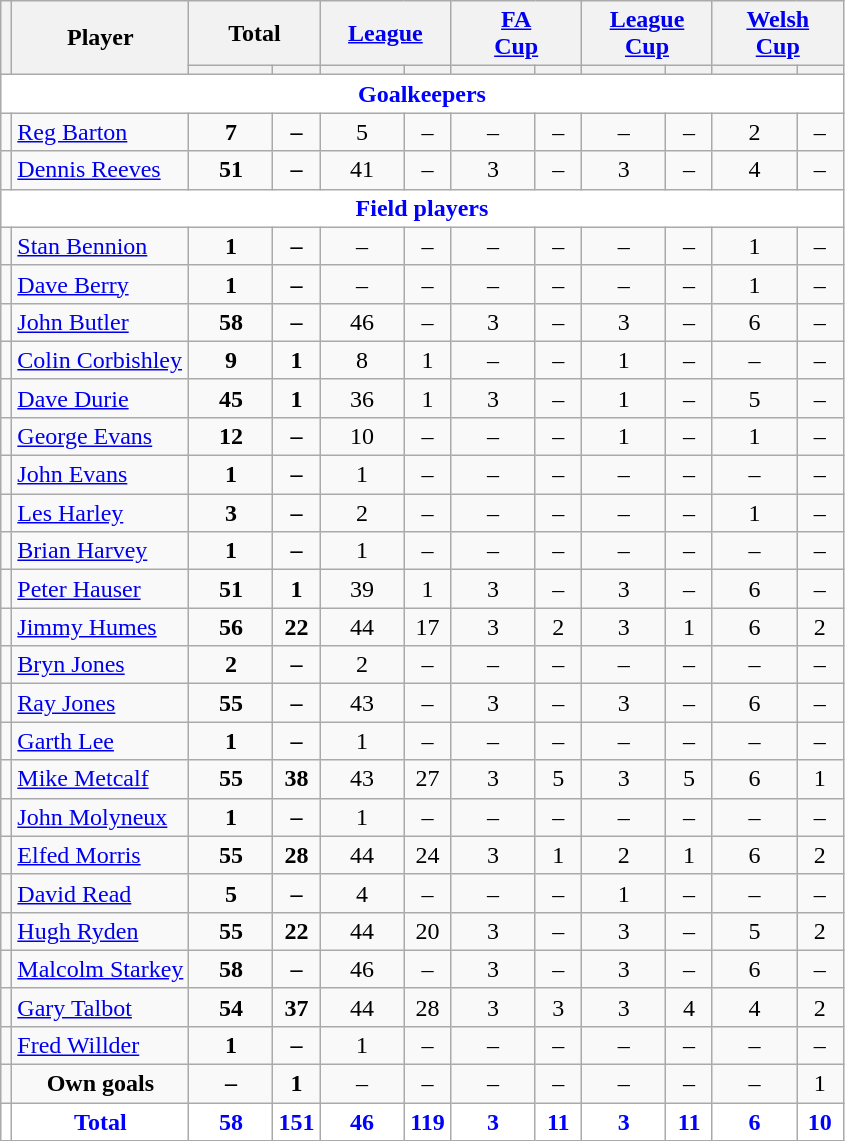<table class="wikitable"  style="text-align:center;">
<tr>
<th rowspan="2" style="font-size:80%;"></th>
<th rowspan="2">Player</th>
<th colspan="2">Total</th>
<th colspan="2"><a href='#'>League</a></th>
<th colspan="2"><a href='#'>FA<br>Cup</a></th>
<th colspan="2"><a href='#'>League<br>Cup</a></th>
<th colspan="2"><a href='#'>Welsh<br>Cup</a></th>
</tr>
<tr>
<th style="width: 50px; font-size:80%;"></th>
<th style="width: 25px; font-size:80%;"></th>
<th style="width: 50px; font-size:80%;"></th>
<th style="width: 25px; font-size:80%;"></th>
<th style="width: 50px; font-size:80%;"></th>
<th style="width: 25px; font-size:80%;"></th>
<th style="width: 50px; font-size:80%;"></th>
<th style="width: 25px; font-size:80%;"></th>
<th style="width: 50px; font-size:80%;"></th>
<th style="width: 25px; font-size:80%;"></th>
</tr>
<tr>
<td colspan="12" style="background:white; color:blue; text-align:center;"><strong>Goalkeepers</strong></td>
</tr>
<tr>
<td></td>
<td style="text-align:left;"><a href='#'>Reg Barton</a></td>
<td><strong>7</strong></td>
<td><strong>–</strong></td>
<td>5</td>
<td>–</td>
<td>–</td>
<td>–</td>
<td>–</td>
<td>–</td>
<td>2</td>
<td>–</td>
</tr>
<tr>
<td></td>
<td style="text-align:left;"><a href='#'>Dennis Reeves</a></td>
<td><strong>51</strong></td>
<td><strong>–</strong></td>
<td>41</td>
<td>–</td>
<td>3</td>
<td>–</td>
<td>3</td>
<td>–</td>
<td>4</td>
<td>–</td>
</tr>
<tr>
<td colspan="12" style="background:white; color:blue; text-align:center;"><strong>Field players</strong></td>
</tr>
<tr>
<td></td>
<td style="text-align:left;"><a href='#'>Stan Bennion</a></td>
<td><strong>1</strong></td>
<td><strong>–</strong></td>
<td>–</td>
<td>–</td>
<td>–</td>
<td>–</td>
<td>–</td>
<td>–</td>
<td>1</td>
<td>–</td>
</tr>
<tr>
<td></td>
<td style="text-align:left;"><a href='#'>Dave Berry</a></td>
<td><strong>1</strong></td>
<td><strong>–</strong></td>
<td>–</td>
<td>–</td>
<td>–</td>
<td>–</td>
<td>–</td>
<td>–</td>
<td>1</td>
<td>–</td>
</tr>
<tr>
<td></td>
<td style="text-align:left;"><a href='#'>John Butler</a></td>
<td><strong>58</strong></td>
<td><strong>–</strong></td>
<td>46</td>
<td>–</td>
<td>3</td>
<td>–</td>
<td>3</td>
<td>–</td>
<td>6</td>
<td>–</td>
</tr>
<tr>
<td></td>
<td style="text-align:left;"><a href='#'>Colin Corbishley</a></td>
<td><strong>9</strong></td>
<td><strong>1</strong></td>
<td>8</td>
<td>1</td>
<td>–</td>
<td>–</td>
<td>1</td>
<td>–</td>
<td>–</td>
<td>–</td>
</tr>
<tr>
<td></td>
<td style="text-align:left;"><a href='#'>Dave Durie</a></td>
<td><strong>45</strong></td>
<td><strong>1</strong></td>
<td>36</td>
<td>1</td>
<td>3</td>
<td>–</td>
<td>1</td>
<td>–</td>
<td>5</td>
<td>–</td>
</tr>
<tr>
<td></td>
<td style="text-align:left;"><a href='#'>George Evans</a></td>
<td><strong>12</strong></td>
<td><strong>–</strong></td>
<td>10</td>
<td>–</td>
<td>–</td>
<td>–</td>
<td>1</td>
<td>–</td>
<td>1</td>
<td>–</td>
</tr>
<tr>
<td></td>
<td style="text-align:left;"><a href='#'>John Evans</a></td>
<td><strong>1</strong></td>
<td><strong>–</strong></td>
<td>1</td>
<td>–</td>
<td>–</td>
<td>–</td>
<td>–</td>
<td>–</td>
<td>–</td>
<td>–</td>
</tr>
<tr>
<td></td>
<td style="text-align:left;"><a href='#'>Les Harley</a></td>
<td><strong>3</strong></td>
<td><strong>–</strong></td>
<td>2</td>
<td>–</td>
<td>–</td>
<td>–</td>
<td>–</td>
<td>–</td>
<td>1</td>
<td>–</td>
</tr>
<tr>
<td></td>
<td style="text-align:left;"><a href='#'>Brian Harvey</a></td>
<td><strong>1</strong></td>
<td><strong>–</strong></td>
<td>1</td>
<td>–</td>
<td>–</td>
<td>–</td>
<td>–</td>
<td>–</td>
<td>–</td>
<td>–</td>
</tr>
<tr>
<td></td>
<td style="text-align:left;"><a href='#'>Peter Hauser</a></td>
<td><strong>51</strong></td>
<td><strong>1</strong></td>
<td>39</td>
<td>1</td>
<td>3</td>
<td>–</td>
<td>3</td>
<td>–</td>
<td>6</td>
<td>–</td>
</tr>
<tr>
<td></td>
<td style="text-align:left;"><a href='#'>Jimmy Humes</a></td>
<td><strong>56</strong></td>
<td><strong>22</strong></td>
<td>44</td>
<td>17</td>
<td>3</td>
<td>2</td>
<td>3</td>
<td>1</td>
<td>6</td>
<td>2</td>
</tr>
<tr>
<td></td>
<td style="text-align:left;"><a href='#'>Bryn Jones</a></td>
<td><strong>2</strong></td>
<td><strong>–</strong></td>
<td>2</td>
<td>–</td>
<td>–</td>
<td>–</td>
<td>–</td>
<td>–</td>
<td>–</td>
<td>–</td>
</tr>
<tr>
<td></td>
<td style="text-align:left;"><a href='#'>Ray Jones</a></td>
<td><strong>55</strong></td>
<td><strong>–</strong></td>
<td>43</td>
<td>–</td>
<td>3</td>
<td>–</td>
<td>3</td>
<td>–</td>
<td>6</td>
<td>–</td>
</tr>
<tr>
<td></td>
<td style="text-align:left;"><a href='#'>Garth Lee</a></td>
<td><strong>1</strong></td>
<td><strong>–</strong></td>
<td>1</td>
<td>–</td>
<td>–</td>
<td>–</td>
<td>–</td>
<td>–</td>
<td>–</td>
<td>–</td>
</tr>
<tr>
<td></td>
<td style="text-align:left;"><a href='#'>Mike Metcalf</a></td>
<td><strong>55</strong></td>
<td><strong>38</strong></td>
<td>43</td>
<td>27</td>
<td>3</td>
<td>5</td>
<td>3</td>
<td>5</td>
<td>6</td>
<td>1</td>
</tr>
<tr>
<td></td>
<td style="text-align:left;"><a href='#'>John Molyneux</a></td>
<td><strong>1</strong></td>
<td><strong>–</strong></td>
<td>1</td>
<td>–</td>
<td>–</td>
<td>–</td>
<td>–</td>
<td>–</td>
<td>–</td>
<td>–</td>
</tr>
<tr>
<td></td>
<td style="text-align:left;"><a href='#'>Elfed Morris</a></td>
<td><strong>55</strong></td>
<td><strong>28</strong></td>
<td>44</td>
<td>24</td>
<td>3</td>
<td>1</td>
<td>2</td>
<td>1</td>
<td>6</td>
<td>2</td>
</tr>
<tr>
<td></td>
<td style="text-align:left;"><a href='#'>David Read</a></td>
<td><strong>5</strong></td>
<td><strong>–</strong></td>
<td>4</td>
<td>–</td>
<td>–</td>
<td>–</td>
<td>1</td>
<td>–</td>
<td>–</td>
<td>–</td>
</tr>
<tr>
<td></td>
<td style="text-align:left;"><a href='#'>Hugh Ryden</a></td>
<td><strong>55</strong></td>
<td><strong>22</strong></td>
<td>44</td>
<td>20</td>
<td>3</td>
<td>–</td>
<td>3</td>
<td>–</td>
<td>5</td>
<td>2</td>
</tr>
<tr>
<td></td>
<td style="text-align:left;"><a href='#'>Malcolm Starkey</a></td>
<td><strong>58</strong></td>
<td><strong>–</strong></td>
<td>46</td>
<td>–</td>
<td>3</td>
<td>–</td>
<td>3</td>
<td>–</td>
<td>6</td>
<td>–</td>
</tr>
<tr>
<td></td>
<td style="text-align:left;"><a href='#'>Gary Talbot</a></td>
<td><strong>54</strong></td>
<td><strong>37</strong></td>
<td>44</td>
<td>28</td>
<td>3</td>
<td>3</td>
<td>3</td>
<td>4</td>
<td>4</td>
<td>2</td>
</tr>
<tr>
<td></td>
<td style="text-align:left;"><a href='#'>Fred Willder</a></td>
<td><strong>1</strong></td>
<td><strong>–</strong></td>
<td>1</td>
<td>–</td>
<td>–</td>
<td>–</td>
<td>–</td>
<td>–</td>
<td>–</td>
<td>–</td>
</tr>
<tr>
<td></td>
<td><strong>Own goals</strong></td>
<td><strong>–</strong></td>
<td><strong>1</strong></td>
<td>–</td>
<td>–</td>
<td>–</td>
<td>–</td>
<td>–</td>
<td>–</td>
<td>–</td>
<td>1</td>
</tr>
<tr style="background:white; color:blue; text-align:center;">
<td></td>
<td><strong>Total</strong></td>
<td><strong>58</strong></td>
<td><strong>151</strong></td>
<td><strong>46</strong></td>
<td><strong>119</strong></td>
<td><strong>3</strong></td>
<td><strong>11</strong></td>
<td><strong>3</strong></td>
<td><strong>11</strong></td>
<td><strong>6</strong></td>
<td><strong>10</strong></td>
</tr>
</table>
